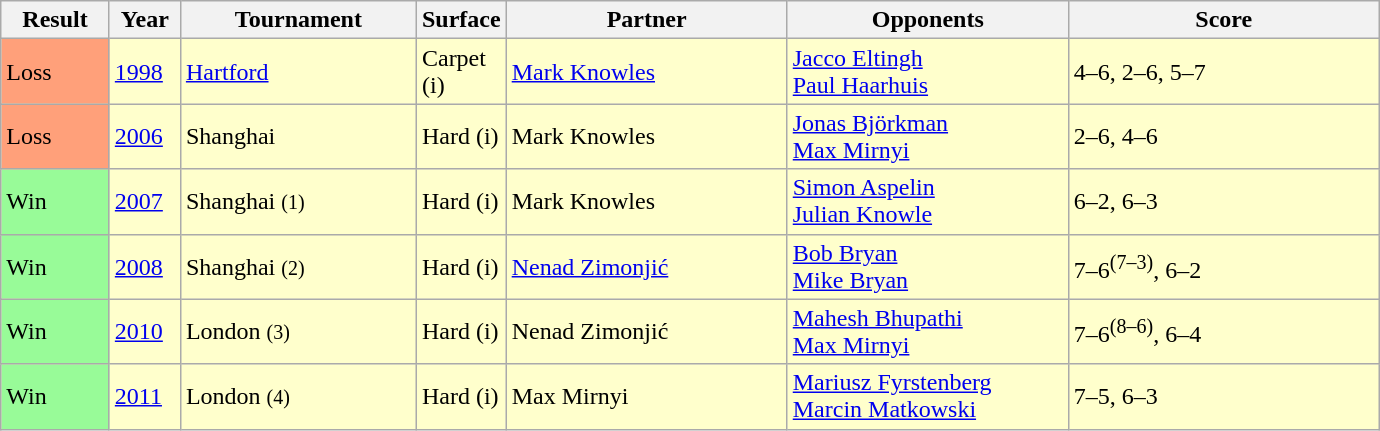<table class="sortable wikitable">
<tr>
<th style="width:65px;">Result</th>
<th style="width:40px;">Year</th>
<th style="width:150px;">Tournament</th>
<th style="width:50px;">Surface</th>
<th style="width:180px;">Partner</th>
<th style="width:180px;">Opponents</th>
<th style="width:200px;" class="unsortable">Score</th>
</tr>
<tr style="background:#ffffcc;">
<td style="background:#ffa07a;">Loss</td>
<td><a href='#'>1998</a></td>
<td><a href='#'>Hartford</a></td>
<td>Carpet (i)</td>
<td> <a href='#'>Mark Knowles</a></td>
<td> <a href='#'>Jacco Eltingh</a> <br>  <a href='#'>Paul Haarhuis</a></td>
<td>4–6, 2–6, 5–7</td>
</tr>
<tr style="background:#ffffcc;">
<td style="background:#ffa07a;">Loss</td>
<td><a href='#'>2006</a></td>
<td>Shanghai</td>
<td>Hard (i)</td>
<td> Mark Knowles</td>
<td> <a href='#'>Jonas Björkman</a> <br>  <a href='#'>Max Mirnyi</a></td>
<td>2–6, 4–6</td>
</tr>
<tr style="background:#ffffcc;">
<td style="background:#98fb98;">Win</td>
<td><a href='#'>2007</a></td>
<td>Shanghai <small>(1)</small></td>
<td>Hard (i)</td>
<td> Mark Knowles</td>
<td> <a href='#'>Simon Aspelin</a> <br>  <a href='#'>Julian Knowle</a></td>
<td>6–2, 6–3</td>
</tr>
<tr style="background:#ffffcc;">
<td style="background:#98fb98;">Win</td>
<td><a href='#'>2008</a></td>
<td>Shanghai <small>(2)</small></td>
<td>Hard (i)</td>
<td> <a href='#'>Nenad Zimonjić</a></td>
<td> <a href='#'>Bob Bryan</a> <br>  <a href='#'>Mike Bryan</a></td>
<td>7–6<sup>(7–3)</sup>, 6–2</td>
</tr>
<tr style="background:#ffffcc;">
<td style="background:#98fb98;">Win</td>
<td><a href='#'>2010</a></td>
<td>London <small>(3)</small></td>
<td>Hard (i)</td>
<td> Nenad Zimonjić</td>
<td> <a href='#'>Mahesh Bhupathi</a> <br>  <a href='#'>Max Mirnyi</a></td>
<td>7–6<sup>(8–6)</sup>, 6–4</td>
</tr>
<tr style="background:#ffffcc;">
<td style="background:#98fb98;">Win</td>
<td><a href='#'>2011</a></td>
<td>London <small>(4)</small></td>
<td>Hard (i)</td>
<td> Max Mirnyi</td>
<td> <a href='#'>Mariusz Fyrstenberg</a> <br>  <a href='#'>Marcin Matkowski</a></td>
<td>7–5, 6–3</td>
</tr>
</table>
